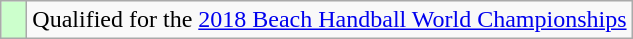<table class="wikitable" style="text-align: left;">
<tr>
<td width=10px bgcolor=#ccffcc></td>
<td>Qualified for the <a href='#'>2018 Beach Handball World Championships</a></td>
</tr>
</table>
